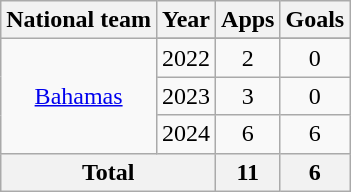<table class="wikitable" style="text-align:center">
<tr>
<th>National team</th>
<th>Year</th>
<th>Apps</th>
<th>Goals</th>
</tr>
<tr>
<td rowspan=4><a href='#'>Bahamas</a></td>
</tr>
<tr>
<td>2022</td>
<td>2</td>
<td>0</td>
</tr>
<tr>
<td>2023</td>
<td>3</td>
<td>0</td>
</tr>
<tr>
<td>2024</td>
<td>6</td>
<td>6</td>
</tr>
<tr>
<th colspan=2>Total</th>
<th>11</th>
<th>6</th>
</tr>
</table>
